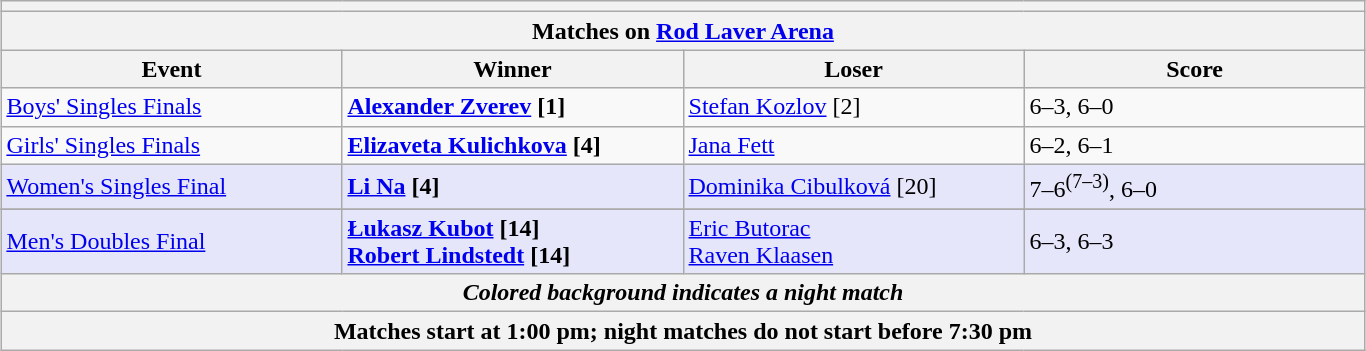<table class="wikitable collapsible uncollapsed" style="margin:1em auto;">
<tr>
<th colspan=4></th>
</tr>
<tr>
<th colspan=4><strong>Matches on <a href='#'>Rod Laver Arena</a></strong></th>
</tr>
<tr>
<th style="width:220px;">Event</th>
<th style="width:220px;">Winner</th>
<th style="width:220px;">Loser</th>
<th style="width:220px;">Score</th>
</tr>
<tr>
<td><a href='#'>Boys' Singles Finals</a></td>
<td> <strong><a href='#'>Alexander Zverev</a> [1]</strong></td>
<td> <a href='#'>Stefan Kozlov</a> [2]</td>
<td>6–3, 6–0</td>
</tr>
<tr>
<td><a href='#'>Girls' Singles Finals</a></td>
<td> <strong><a href='#'>Elizaveta Kulichkova</a> [4]</strong></td>
<td> <a href='#'>Jana Fett</a></td>
<td>6–2, 6–1</td>
</tr>
<tr bgcolor=lavender>
<td><a href='#'>Women's Singles Final</a></td>
<td> <strong><a href='#'>Li Na</a> [4]</strong></td>
<td> <a href='#'>Dominika Cibulková</a> [20]</td>
<td>7–6<sup>(7–3)</sup>, 6–0</td>
</tr>
<tr>
</tr>
<tr bgcolor=lavender>
<td><a href='#'>Men's Doubles Final</a></td>
<td> <strong><a href='#'>Łukasz Kubot</a> [14]</strong> <br>  <strong><a href='#'>Robert Lindstedt</a> [14]</strong></td>
<td> <a href='#'>Eric Butorac</a> <br>  <a href='#'>Raven Klaasen</a></td>
<td>6–3, 6–3</td>
</tr>
<tr>
<th colspan=4><em>Colored background indicates a night match</em></th>
</tr>
<tr>
<th colspan=4>Matches start at 1:00 pm; night matches do not start before 7:30 pm</th>
</tr>
</table>
